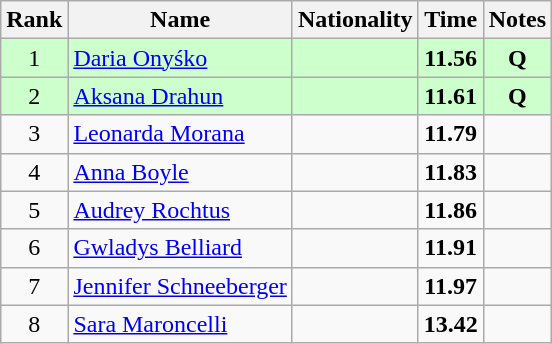<table class="wikitable sortable" style="text-align:center">
<tr>
<th>Rank</th>
<th>Name</th>
<th>Nationality</th>
<th>Time</th>
<th>Notes</th>
</tr>
<tr bgcolor=ccffcc>
<td>1</td>
<td align=left><a href='#'>Daria Onyśko</a></td>
<td align=left></td>
<td><strong>11.56</strong></td>
<td><strong>Q</strong></td>
</tr>
<tr bgcolor=ccffcc>
<td>2</td>
<td align=left><a href='#'>Aksana Drahun</a></td>
<td align=left></td>
<td><strong>11.61</strong></td>
<td><strong>Q</strong></td>
</tr>
<tr>
<td>3</td>
<td align=left><a href='#'>Leonarda Morana</a></td>
<td align=left></td>
<td><strong>11.79</strong></td>
<td></td>
</tr>
<tr>
<td>4</td>
<td align=left><a href='#'>Anna Boyle</a></td>
<td align=left></td>
<td><strong>11.83</strong></td>
<td></td>
</tr>
<tr>
<td>5</td>
<td align=left><a href='#'>Audrey Rochtus</a></td>
<td align=left></td>
<td><strong>11.86</strong></td>
<td></td>
</tr>
<tr>
<td>6</td>
<td align=left><a href='#'>Gwladys Belliard</a></td>
<td align=left></td>
<td><strong>11.91</strong></td>
<td></td>
</tr>
<tr>
<td>7</td>
<td align=left><a href='#'>Jennifer Schneeberger</a></td>
<td align=left></td>
<td><strong>11.97</strong></td>
<td></td>
</tr>
<tr>
<td>8</td>
<td align=left><a href='#'>Sara Maroncelli</a></td>
<td align=left></td>
<td><strong>13.42</strong></td>
<td></td>
</tr>
</table>
